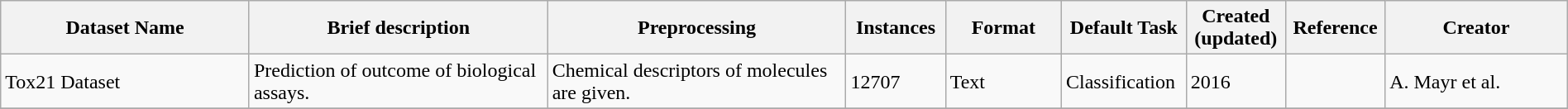<table class="wikitable sortable" style="width: 100%">
<tr>
<th scope="col" style="width: 15%;">Dataset Name</th>
<th scope="col" style="width: 18%;">Brief description</th>
<th scope="col" style="width: 18%;">Preprocessing</th>
<th scope="col" style="width: 6%;">Instances</th>
<th scope="col" style="width: 7%;">Format</th>
<th scope="col" style="width: 7%;">Default Task</th>
<th scope="col" style="width: 6%;">Created (updated)</th>
<th scope="col" style="width: 6%;">Reference</th>
<th scope="col" style="width: 11%;">Creator</th>
</tr>
<tr>
<td>Tox21 Dataset</td>
<td>Prediction of outcome of biological assays.</td>
<td>Chemical descriptors of molecules are given.</td>
<td>12707</td>
<td>Text</td>
<td>Classification</td>
<td>2016</td>
<td></td>
<td>A. Mayr et al.</td>
</tr>
<tr>
</tr>
</table>
